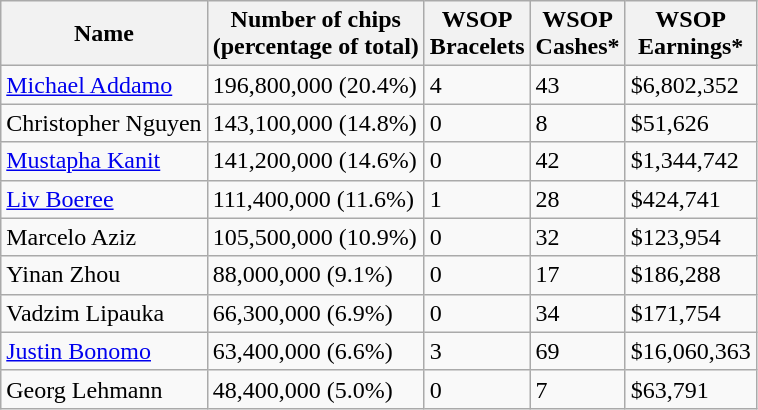<table class="wikitable sortable">
<tr>
<th>Name</th>
<th>Number of chips<br>(percentage of total)</th>
<th>WSOP<br>Bracelets</th>
<th>WSOP<br>Cashes*</th>
<th>WSOP<br>Earnings*</th>
</tr>
<tr>
<td> <a href='#'>Michael Addamo</a></td>
<td>196,800,000 (20.4%)</td>
<td>4</td>
<td>43</td>
<td>$6,802,352</td>
</tr>
<tr>
<td> Christopher Nguyen</td>
<td>143,100,000 (14.8%)</td>
<td>0</td>
<td>8</td>
<td>$51,626</td>
</tr>
<tr>
<td> <a href='#'>Mustapha Kanit</a></td>
<td>141,200,000 (14.6%)</td>
<td>0</td>
<td>42</td>
<td>$1,344,742</td>
</tr>
<tr>
<td> <a href='#'>Liv Boeree</a></td>
<td>111,400,000 (11.6%)</td>
<td>1</td>
<td>28</td>
<td>$424,741</td>
</tr>
<tr>
<td> Marcelo Aziz</td>
<td>105,500,000 (10.9%)</td>
<td>0</td>
<td>32</td>
<td>$123,954</td>
</tr>
<tr>
<td> Yinan Zhou</td>
<td>88,000,000 (9.1%)</td>
<td>0</td>
<td>17</td>
<td>$186,288</td>
</tr>
<tr>
<td> Vadzim Lipauka</td>
<td>66,300,000 (6.9%)</td>
<td>0</td>
<td>34</td>
<td>$171,754</td>
</tr>
<tr>
<td> <a href='#'>Justin Bonomo</a></td>
<td>63,400,000 (6.6%)</td>
<td>3</td>
<td>69</td>
<td>$16,060,363</td>
</tr>
<tr>
<td> Georg Lehmann</td>
<td>48,400,000 (5.0%)</td>
<td>0</td>
<td>7</td>
<td>$63,791</td>
</tr>
</table>
